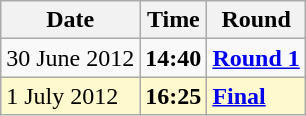<table class="wikitable">
<tr>
<th>Date</th>
<th>Time</th>
<th>Round</th>
</tr>
<tr>
<td>30 June 2012</td>
<td><strong>14:40</strong></td>
<td><strong><a href='#'>Round 1</a></strong></td>
</tr>
<tr style=background:lemonchiffon>
<td>1 July 2012</td>
<td><strong>16:25</strong></td>
<td><strong><a href='#'>Final</a></strong></td>
</tr>
</table>
